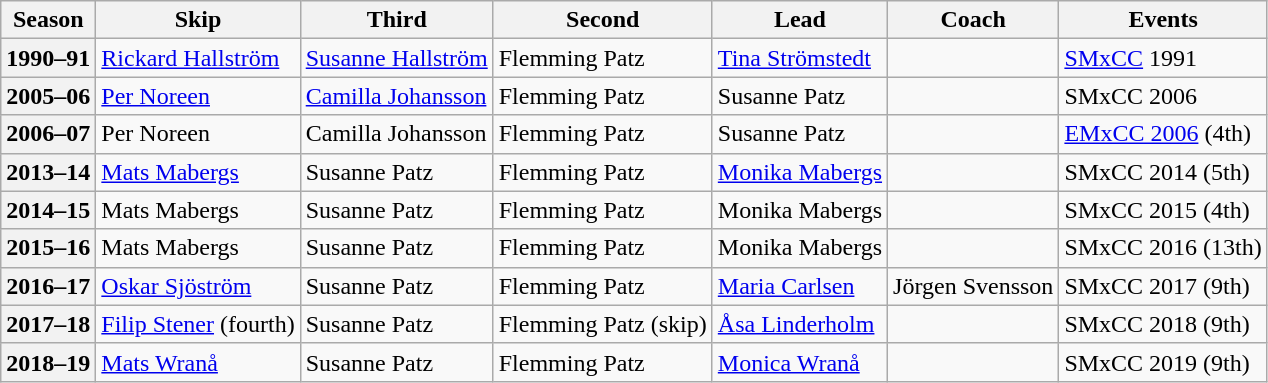<table class="wikitable">
<tr>
<th scope="col">Season</th>
<th scope="col">Skip</th>
<th scope="col">Third</th>
<th scope="col">Second</th>
<th scope="col">Lead</th>
<th scope="col">Coach</th>
<th scope="col">Events</th>
</tr>
<tr>
<th scope="row">1990–91</th>
<td><a href='#'>Rickard Hallström</a></td>
<td><a href='#'>Susanne Hallström</a></td>
<td>Flemming Patz</td>
<td><a href='#'>Tina Strömstedt</a></td>
<td></td>
<td><a href='#'>SMxCC</a> 1991 </td>
</tr>
<tr>
<th scope="row">2005–06</th>
<td><a href='#'>Per Noreen</a></td>
<td><a href='#'>Camilla Johansson</a></td>
<td>Flemming Patz</td>
<td>Susanne Patz</td>
<td></td>
<td>SMxCC 2006 </td>
</tr>
<tr>
<th scope="row">2006–07</th>
<td>Per Noreen</td>
<td>Camilla Johansson</td>
<td>Flemming Patz</td>
<td>Susanne Patz</td>
<td></td>
<td><a href='#'>EMxCC 2006</a> (4th)</td>
</tr>
<tr>
<th scope="row">2013–14</th>
<td><a href='#'>Mats Mabergs</a></td>
<td>Susanne Patz</td>
<td>Flemming Patz</td>
<td><a href='#'>Monika Mabergs</a></td>
<td></td>
<td>SMxCC 2014 (5th)</td>
</tr>
<tr>
<th scope="row">2014–15</th>
<td>Mats Mabergs</td>
<td>Susanne Patz</td>
<td>Flemming Patz</td>
<td>Monika Mabergs</td>
<td></td>
<td>SMxCC 2015 (4th)</td>
</tr>
<tr>
<th scope="row">2015–16</th>
<td>Mats Mabergs</td>
<td>Susanne Patz</td>
<td>Flemming Patz</td>
<td>Monika Mabergs</td>
<td></td>
<td>SMxCC 2016 (13th)</td>
</tr>
<tr>
<th scope="row">2016–17</th>
<td><a href='#'>Oskar Sjöström</a></td>
<td>Susanne Patz</td>
<td>Flemming Patz</td>
<td><a href='#'>Maria Carlsen</a></td>
<td>Jörgen Svensson</td>
<td>SMxCC 2017 (9th)</td>
</tr>
<tr>
<th scope="row">2017–18</th>
<td><a href='#'>Filip Stener</a> (fourth)</td>
<td>Susanne Patz</td>
<td>Flemming Patz (skip)</td>
<td><a href='#'>Åsa Linderholm</a></td>
<td></td>
<td>SMxCC 2018 (9th)</td>
</tr>
<tr>
<th scope="row">2018–19</th>
<td><a href='#'>Mats Wranå</a></td>
<td>Susanne Patz</td>
<td>Flemming Patz</td>
<td><a href='#'>Monica Wranå</a></td>
<td></td>
<td>SMxCC 2019 (9th)</td>
</tr>
</table>
